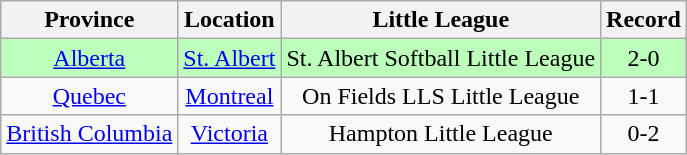<table class="wikitable">
<tr>
<th>Province</th>
<th>Location</th>
<th>Little League</th>
<th>Record</th>
</tr>
<tr bgcolor=#bbffbb>
<td align=center> <a href='#'>Alberta</a></td>
<td align=center><a href='#'>St. Albert</a></td>
<td align=center>St. Albert Softball Little League</td>
<td align=center>2-0</td>
</tr>
<tr>
<td align=center> <a href='#'>Quebec</a></td>
<td align=center><a href='#'>Montreal</a></td>
<td align=center>On Fields LLS Little League</td>
<td align=center>1-1</td>
</tr>
<tr>
<td align=center> <a href='#'>British Columbia</a></td>
<td align=center><a href='#'>Victoria</a></td>
<td align=center>Hampton Little League</td>
<td align=center>0-2</td>
</tr>
</table>
